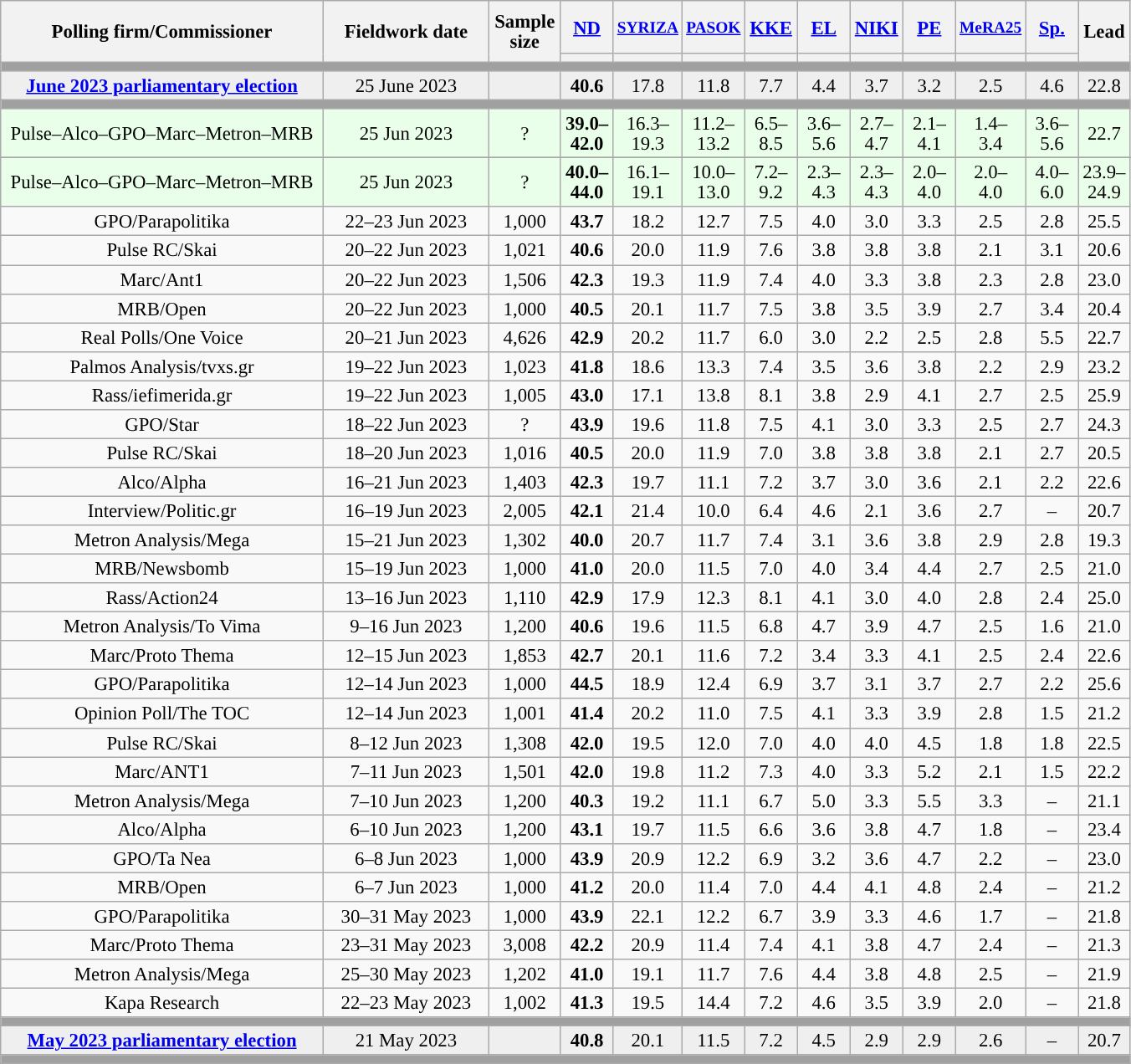<table class="wikitable collapsible" style="text-align:center; font-size:95%; line-height:16px;">
<tr style="height:42px;">
<th style="width:250px;" rowspan="2">Polling firm/Commissioner</th>
<th style="width:125px;" rowspan="2">Fieldwork date</th>
<th style="width:50px;" rowspan="2">Sample size</th>
<th style="width:35px;"><a href='#'>ND</a></th>
<th style="width:35px; font-size:85%;"><a href='#'>SYRIZA</a></th>
<th style="width:35px; font-size:85%;"><a href='#'>PASOK</a></th>
<th style="width:35px;"><a href='#'>KKE</a></th>
<th style="width:35px;"><a href='#'>EL</a></th>
<th style="width:35px;"><a href='#'>NIKI</a></th>
<th style="width:35px;"><a href='#'>PE</a></th>
<th style="width:35px; font-size:85%;"><a href='#'>MeRA25</a></th>
<th style="width:35px;"><a href='#'>Sp.</a></th>
<th style="width:30px;" rowspan="2">Lead</th>
</tr>
<tr>
<th style="color:inherit;background:"></th>
<th style="color:inherit;background:"></th>
<th style="color:inherit;background:"></th>
<th style="color:inherit;background:"></th>
<th style="color:inherit;background:"></th>
<th style="color:inherit;background:"></th>
<th style="color:inherit;background:"></th>
<th style="color:inherit;background:"></th>
<th style="color:inherit;background:"></th>
</tr>
<tr>
<td colspan="13" style="background:#A0A0A0"></td>
</tr>
<tr style="background:#EFEFEF;">
<td><strong><a href='#'>June 2023 parliamentary election</a></strong></td>
<td>25 June 2023</td>
<td></td>
<td><strong>40.6</strong><br></td>
<td>17.8<br></td>
<td>11.8<br></td>
<td>7.7<br></td>
<td>4.4<br></td>
<td>3.7<br></td>
<td>3.2<br></td>
<td>2.5<br></td>
<td>4.6<br></td>
<td style="background:">22.8</td>
</tr>
<tr>
<td colspan="13" style="background:#A0A0A0"></td>
</tr>
<tr style="background:#EAFFEA;">
<td>Pulse–Alco–GPO–Marc–Metron–MRB</td>
<td>25 Jun 2023 </td>
<td>?</td>
<td><strong>39.0–<br>42.0</strong><br></td>
<td>16.3–<br>19.3<br></td>
<td>11.2–<br>13.2<br></td>
<td>6.5–<br>8.5<br></td>
<td>3.6–<br>5.6<br></td>
<td>2.7–<br>4.7<br></td>
<td>2.1–<br>4.1<br></td>
<td>1.4–<br>3.4<br></td>
<td>3.6–<br>5.6<br></td>
<td style="background:">22.7</td>
</tr>
<tr>
</tr>
<tr style="background:#EAFFEA;">
<td>Pulse–Alco–GPO–Marc–Metron–MRB</td>
<td>25 Jun 2023 </td>
<td>?</td>
<td><strong>40.0–<br>44.0</strong><br></td>
<td>16.1–<br>19.1<br></td>
<td>10.0–<br>13.0<br></td>
<td>7.2–<br>9.2<br></td>
<td>2.3–<br>4.3<br></td>
<td>2.3–<br>4.3<br></td>
<td>2.0–<br>4.0<br></td>
<td>2.0–<br>4.0<br></td>
<td>4.0–<br>6.0<br></td>
<td style="background:">23.9–<br>24.9</td>
</tr>
<tr>
<td>GPO/Parapolitika</td>
<td>22–23 Jun 2023</td>
<td>1,000</td>
<td><strong>43.7</strong><br></td>
<td>18.2<br></td>
<td>12.7<br></td>
<td>7.5<br></td>
<td>4.0<br></td>
<td>3.0<br></td>
<td>3.3<br></td>
<td>2.5<br></td>
<td>2.8<br></td>
<td style="background:">25.5</td>
</tr>
<tr>
<td>Pulse RC/Skai</td>
<td>20–22 Jun 2023</td>
<td>1,021</td>
<td><strong>40.6</strong><br></td>
<td>20.0<br></td>
<td>11.9<br></td>
<td>7.6<br></td>
<td>3.8<br></td>
<td>3.8<br></td>
<td>3.8<br></td>
<td>2.1<br></td>
<td>3.1<br></td>
<td style="background:">20.6</td>
</tr>
<tr>
<td>Marc/Ant1</td>
<td>20–22 Jun 2023</td>
<td>1,506</td>
<td><strong>42.3</strong><br></td>
<td>19.3<br></td>
<td>11.9<br></td>
<td>7.4<br></td>
<td>4.0<br></td>
<td>3.3<br></td>
<td>3.8<br></td>
<td>2.3<br></td>
<td>2.8<br></td>
<td style="background:">23.0</td>
</tr>
<tr>
<td>MRB/Open</td>
<td>20–22 Jun 2023</td>
<td>1,000</td>
<td><strong>40.5</strong><br></td>
<td>20.1<br></td>
<td>11.7<br></td>
<td>7.5<br></td>
<td>3.8<br></td>
<td>3.5<br></td>
<td>3.9<br></td>
<td>2.7<br></td>
<td>3.4<br></td>
<td style="background:">20.4</td>
</tr>
<tr>
<td>Real Polls/One Voice</td>
<td>20–21 Jun 2023</td>
<td>4,626</td>
<td><strong>42.9</strong></td>
<td>20.2</td>
<td>11.7</td>
<td>6.0</td>
<td>3.0</td>
<td>2.2</td>
<td>2.5</td>
<td>2.8</td>
<td>5.5</td>
<td style="background:">22.7</td>
</tr>
<tr>
<td>Palmos Analysis/tvxs.gr</td>
<td>19–22 Jun 2023</td>
<td>1,023</td>
<td><strong>41.8</strong></td>
<td>18.6</td>
<td>13.3</td>
<td>7.4</td>
<td>3.5</td>
<td>3.6</td>
<td>3.8</td>
<td>2.2</td>
<td>2.9</td>
<td style="background:">23.2</td>
</tr>
<tr>
<td>Rass/iefimerida.gr</td>
<td>19–22 Jun 2023</td>
<td>1,005</td>
<td><strong>43.0</strong><br></td>
<td>17.1</td>
<td>13.8</td>
<td>8.1</td>
<td>3.8</td>
<td>2.9</td>
<td>4.1</td>
<td>2.7</td>
<td>2.5</td>
<td style="background:">25.9</td>
</tr>
<tr>
<td>GPO/Star</td>
<td>18–22 Jun 2023</td>
<td>?</td>
<td><strong>43.9</strong><br></td>
<td>19.6<br></td>
<td>11.8<br></td>
<td>7.5<br></td>
<td>4.1<br></td>
<td>3.0<br></td>
<td>3.3<br></td>
<td>2.5<br></td>
<td>2.7<br></td>
<td style="background:">24.3</td>
</tr>
<tr>
<td>Pulse RC/Skai</td>
<td>18–20 Jun 2023</td>
<td>1,016</td>
<td><strong>40.5</strong><br></td>
<td>20.0<br></td>
<td>11.9<br></td>
<td>7.0<br></td>
<td>3.8<br></td>
<td>3.8<br></td>
<td>3.8<br></td>
<td>2.1<br></td>
<td>2.7<br></td>
<td style="background:">20.5</td>
</tr>
<tr>
<td>Alco/Alpha</td>
<td>16–21 Jun 2023</td>
<td>1,403</td>
<td><strong>42.3</strong></td>
<td>19.7</td>
<td>11.1</td>
<td>7.2</td>
<td>3.7</td>
<td>3.0</td>
<td>3.6</td>
<td>2.1</td>
<td>2.2</td>
<td style="background:">22.6</td>
</tr>
<tr>
<td>Interview/Politic.gr</td>
<td>16–19 Jun 2023</td>
<td>2,005</td>
<td><strong>42.1</strong><br></td>
<td>21.4<br></td>
<td>10.0<br></td>
<td>6.4<br></td>
<td>4.6<br></td>
<td>2.1<br></td>
<td>3.6<br></td>
<td>2.7<br></td>
<td>–</td>
<td style="background:">20.7</td>
</tr>
<tr>
<td>Metron Analysis/Mega</td>
<td>15–21 Jun 2023</td>
<td>1,302</td>
<td><strong>40.0</strong><br></td>
<td>20.7<br></td>
<td>11.7<br></td>
<td>7.4<br></td>
<td>3.1<br></td>
<td>3.6<br></td>
<td>3.8<br></td>
<td>2.9<br></td>
<td>2.8<br></td>
<td style="background:">19.3</td>
</tr>
<tr>
<td>MRB/Newsbomb</td>
<td>15–19 Jun 2023</td>
<td>1,000</td>
<td><strong>41.0</strong><br></td>
<td>20.0<br></td>
<td>11.5<br></td>
<td>7.0<br></td>
<td>4.0<br></td>
<td>3.4<br></td>
<td>4.4<br></td>
<td>2.7<br></td>
<td>2.5<br></td>
<td style="background:">21.0</td>
</tr>
<tr>
<td>Rass/Action24</td>
<td>13–16 Jun 2023</td>
<td>1,110</td>
<td><strong>42.9</strong><br></td>
<td>17.9<br></td>
<td>12.3<br></td>
<td>8.1<br></td>
<td>4.1<br></td>
<td>3.0<br></td>
<td>4.0<br></td>
<td>2.8<br></td>
<td>2.4<br></td>
<td style="background:">25.0</td>
</tr>
<tr>
<td>Metron Analysis/To Vima</td>
<td>9–16 Jun 2023</td>
<td>1,200</td>
<td><strong>40.6</strong><br></td>
<td>19.6<br></td>
<td>11.5<br></td>
<td>6.8<br></td>
<td>4.7<br></td>
<td>3.9<br></td>
<td>4.7<br></td>
<td>2.5<br></td>
<td>1.6<br></td>
<td style="background:">21.0</td>
</tr>
<tr>
<td>Marc/Proto Thema</td>
<td>12–15 Jun 2023</td>
<td>1,853</td>
<td><strong>42.7</strong><br></td>
<td>20.1<br></td>
<td>11.6<br></td>
<td>7.2<br></td>
<td>3.4<br></td>
<td>3.3<br></td>
<td>4.1<br></td>
<td>2.5<br></td>
<td>2.4<br></td>
<td style="background:">22.6</td>
</tr>
<tr>
<td>GPO/Parapolitika</td>
<td>12–14 Jun 2023</td>
<td>1,000</td>
<td><strong>44.5</strong><br></td>
<td>18.9<br></td>
<td>12.4<br></td>
<td>6.9<br></td>
<td>3.7<br></td>
<td>3.1<br></td>
<td>3.7<br></td>
<td>2.7<br></td>
<td>2.2<br></td>
<td style="background:">25.6</td>
</tr>
<tr>
<td>Opinion Poll/The TOC</td>
<td>12–14 Jun 2023</td>
<td>1,001</td>
<td><strong>41.4</strong><br></td>
<td>20.2<br></td>
<td>11.0<br></td>
<td>7.5<br></td>
<td>4.1<br></td>
<td>3.3<br></td>
<td>3.9<br></td>
<td>2.8<br></td>
<td>1.5<br></td>
<td style="background:">21.2</td>
</tr>
<tr>
<td>Pulse RC/Skai</td>
<td>8–12 Jun 2023</td>
<td>1,308</td>
<td><strong>42.0</strong><br></td>
<td>19.5<br></td>
<td>12.0<br></td>
<td>7.0<br></td>
<td>4.0<br></td>
<td>4.0<br></td>
<td>4.5<br></td>
<td>1.8<br></td>
<td>1.8<br></td>
<td style="background:">22.5</td>
</tr>
<tr>
<td>Marc/ANT1</td>
<td>7–11 Jun 2023</td>
<td>1,501</td>
<td><strong>42.0</strong><br></td>
<td>19.8<br></td>
<td>11.2<br></td>
<td>7.3<br></td>
<td>4.0<br></td>
<td>3.3<br></td>
<td>5.2<br></td>
<td>2.1<br></td>
<td>1.5<br></td>
<td style="background:">22.2</td>
</tr>
<tr>
<td>Metron Analysis/Mega</td>
<td>7–10 Jun 2023</td>
<td>1,200</td>
<td><strong>40.3</strong><br></td>
<td>19.2<br></td>
<td>11.1<br></td>
<td>6.7<br></td>
<td>5.0<br></td>
<td>3.3<br></td>
<td>5.5<br></td>
<td>3.3<br></td>
<td>–</td>
<td style="background:">21.1</td>
</tr>
<tr>
<td>Alco/Alpha</td>
<td>6–10 Jun 2023</td>
<td>1,200</td>
<td><strong>43.1</strong></td>
<td>19.7</td>
<td>11.5</td>
<td>6.6</td>
<td>3.6</td>
<td>3.8</td>
<td>4.7</td>
<td>1.8</td>
<td>–</td>
<td style="background:">23.4</td>
</tr>
<tr>
<td>GPO/Ta Nea</td>
<td>6–8 Jun 2023</td>
<td>1,000</td>
<td><strong>43.9</strong><br></td>
<td>20.9<br></td>
<td>12.2<br></td>
<td>6.9<br></td>
<td>3.2<br></td>
<td>3.6<br></td>
<td>4.7<br></td>
<td>2.2<br></td>
<td>–</td>
<td style="background:">23.0</td>
</tr>
<tr>
<td>MRB/Open</td>
<td>6–7 Jun 2023</td>
<td>1,000</td>
<td><strong>41.2</strong><br></td>
<td>20.0<br></td>
<td>11.4<br></td>
<td>7.0<br></td>
<td>4.4<br></td>
<td>4.1<br></td>
<td>4.8<br></td>
<td>2.4<br></td>
<td>–</td>
<td style="background:">21.2</td>
</tr>
<tr>
<td>GPO/Parapolitika</td>
<td>30–31 May 2023</td>
<td>1,000</td>
<td><strong>43.9</strong></td>
<td>22.1</td>
<td>12.2</td>
<td>6.7</td>
<td>3.9</td>
<td>3.3</td>
<td>4.6</td>
<td>1.7</td>
<td>–</td>
<td style="background:">21.8</td>
</tr>
<tr>
<td>Marc/Proto Thema</td>
<td>23–31 May 2023</td>
<td>3,008</td>
<td><strong>42.2</strong></td>
<td>20.9</td>
<td>11.4</td>
<td>7.4</td>
<td>4.1</td>
<td>3.8</td>
<td>4.7</td>
<td>2.4</td>
<td>–</td>
<td style="background:">21.3</td>
</tr>
<tr>
<td>Metron Analysis/Mega</td>
<td>25–30 May 2023</td>
<td>1,202</td>
<td><strong>41.0</strong><br></td>
<td>19.1<br></td>
<td>11.7<br></td>
<td>7.6<br></td>
<td>4.4<br></td>
<td>3.8<br></td>
<td>4.8<br></td>
<td>2.5<br></td>
<td>–</td>
<td style="background:">21.9</td>
</tr>
<tr>
<td>Kapa Research</td>
<td>22–23 May 2023</td>
<td>1,002</td>
<td><strong>41.3</strong></td>
<td>19.5</td>
<td>14.4</td>
<td>7.2</td>
<td>4.6</td>
<td>3.5</td>
<td>3.9</td>
<td>2.0</td>
<td>–</td>
<td style="background:">21.8</td>
</tr>
<tr>
<td colspan="13" style="background:#A0A0A0"></td>
</tr>
<tr style="background:#EFEFEF;">
<td><strong><a href='#'>May 2023 parliamentary election</a></strong></td>
<td>21 May 2023</td>
<td></td>
<td><strong>40.8</strong><br></td>
<td>20.1<br></td>
<td>11.5<br></td>
<td>7.2<br></td>
<td>4.5<br></td>
<td>2.9<br></td>
<td>2.9<br></td>
<td>2.6<br></td>
<td>–</td>
<td style="background:">20.7</td>
</tr>
<tr>
<td colspan="13" style="background:#A0A0A0"></td>
</tr>
</table>
